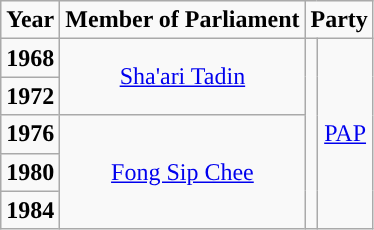<table class="wikitable" align="center" style="text-align:center">
<tr>
<td><strong>Year</strong></td>
<td><strong>Member of Parliament</strong></td>
<td colspan="2"><strong>Party</strong></td>
</tr>
<tr>
<td><strong>1968</strong></td>
<td rowspan="2"><a href='#'>Sha'ari Tadin</a></td>
<td rowspan="5"></td>
<td rowspan="5"><a href='#'>PAP</a></td>
</tr>
<tr>
<td><strong>1972</strong></td>
</tr>
<tr>
<td><strong>1976</strong></td>
<td rowspan="3"><a href='#'>Fong Sip Chee</a></td>
</tr>
<tr>
<td><strong>1980</strong></td>
</tr>
<tr>
<td><strong>1984</strong></td>
</tr>
</table>
